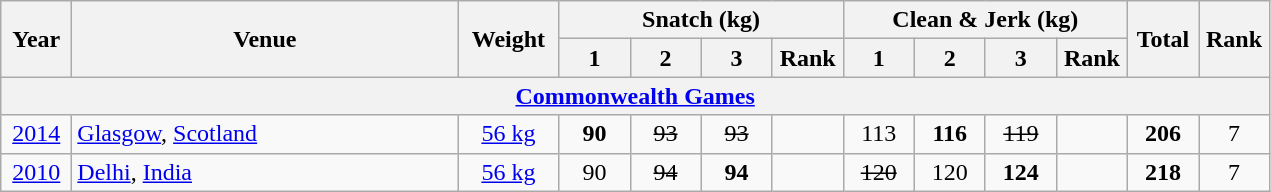<table class = "wikitable" style="text-align:center;">
<tr>
<th rowspan=2 width=40>Year</th>
<th rowspan=2 width=250>Venue</th>
<th rowspan=2 width=60>Weight</th>
<th colspan=4>Snatch (kg)</th>
<th colspan=4>Clean & Jerk (kg)</th>
<th rowspan=2 width=40>Total</th>
<th rowspan=2 width=40>Rank</th>
</tr>
<tr>
<th width=40>1</th>
<th width=40>2</th>
<th width=40>3</th>
<th width=40>Rank</th>
<th width=40>1</th>
<th width=40>2</th>
<th width=40>3</th>
<th width=40>Rank</th>
</tr>
<tr>
<th colspan=13><a href='#'>Commonwealth Games</a></th>
</tr>
<tr>
<td><a href='#'>2014</a></td>
<td align=left> <a href='#'>Glasgow</a>, <a href='#'>Scotland</a></td>
<td><a href='#'>56 kg</a></td>
<td><strong>90</strong></td>
<td><s>93</s></td>
<td><s>93</s></td>
<td></td>
<td>113</td>
<td><strong>116</strong></td>
<td><s>119</s></td>
<td></td>
<td><strong>206</strong></td>
<td>7</td>
</tr>
<tr>
<td><a href='#'>2010</a></td>
<td align=left> <a href='#'>Delhi</a>, <a href='#'>India</a></td>
<td><a href='#'>56 kg</a></td>
<td>90</td>
<td><s>94</s></td>
<td><strong>94</strong></td>
<td></td>
<td><s>120</s></td>
<td>120</td>
<td><strong>124</strong></td>
<td></td>
<td><strong>218</strong></td>
<td>7</td>
</tr>
</table>
